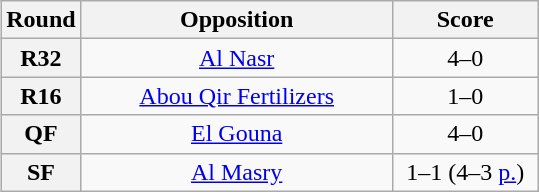<table class="wikitable plainrowheaders" style="text-align:center;float:right">
<tr>
<th scope="col" style="width:25px">Round</th>
<th scope="col" style="width:200px">Opposition</th>
<th scope="col" style="width:90px">Score</th>
</tr>
<tr>
<th scope="row" style="text-align:center">R32</th>
<td><a href='#'>Al Nasr</a></td>
<td>4–0</td>
</tr>
<tr>
<th scope="row" style="text-align:center">R16</th>
<td><a href='#'>Abou Qir Fertilizers</a></td>
<td>1–0</td>
</tr>
<tr>
<th scope="row" style="text-align:center">QF</th>
<td><a href='#'>El Gouna</a></td>
<td>4–0</td>
</tr>
<tr>
<th scope="row" style="text-align:center">SF</th>
<td><a href='#'>Al Masry</a></td>
<td>1–1 (4–3 <a href='#'>p.</a>)</td>
</tr>
</table>
